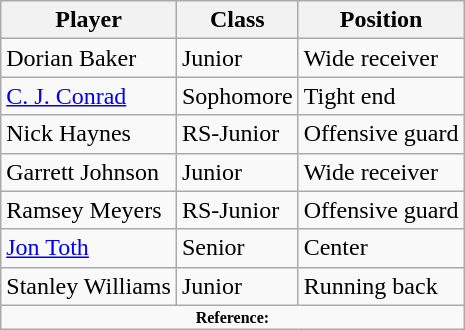<table class="wikitable">
<tr>
<th>Player</th>
<th>Class</th>
<th>Position</th>
</tr>
<tr>
<td>Dorian Baker</td>
<td>Junior</td>
<td>Wide receiver</td>
</tr>
<tr>
<td><a href='#'>C. J. Conrad</a></td>
<td>Sophomore</td>
<td>Tight end</td>
</tr>
<tr>
<td>Nick Haynes</td>
<td>RS-Junior</td>
<td>Offensive guard</td>
</tr>
<tr>
<td>Garrett Johnson</td>
<td>Junior</td>
<td>Wide receiver</td>
</tr>
<tr>
<td>Ramsey Meyers</td>
<td>RS-Junior</td>
<td>Offensive guard</td>
</tr>
<tr>
<td><a href='#'>Jon Toth</a></td>
<td>Senior</td>
<td>Center</td>
</tr>
<tr>
<td>Stanley Williams</td>
<td>Junior</td>
<td>Running back</td>
</tr>
<tr>
<td colspan="3"  style="font-size:8pt; text-align:center;"><strong>Reference:</strong></td>
</tr>
</table>
